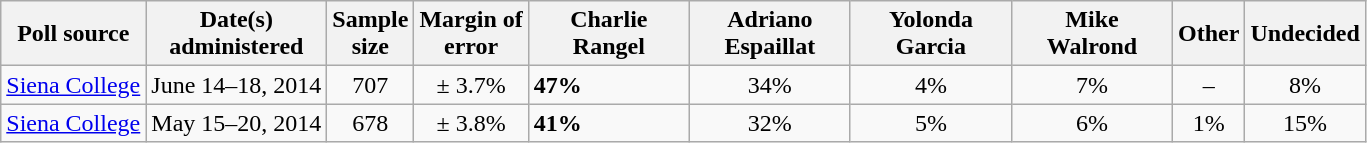<table class="wikitable">
<tr>
<th>Poll source</th>
<th>Date(s)<br>administered</th>
<th>Sample<br>size</th>
<th>Margin of<br>error</th>
<th style="width:100px;">Charlie<br>Rangel</th>
<th style="width:100px;">Adriano<br>Espaillat</th>
<th style="width:100px;">Yolonda<br>Garcia</th>
<th style="width:100px;">Mike<br>Walrond</th>
<th>Other</th>
<th>Undecided</th>
</tr>
<tr>
<td><a href='#'>Siena College</a></td>
<td align=center>June 14–18, 2014</td>
<td align=center>707</td>
<td align=center>± 3.7%</td>
<td><strong>47%</strong></td>
<td align=center>34%</td>
<td align=center>4%</td>
<td align=center>7%</td>
<td align=center>–</td>
<td align=center>8%</td>
</tr>
<tr>
<td><a href='#'>Siena College</a></td>
<td align=center>May 15–20, 2014</td>
<td align=center>678</td>
<td align=center>± 3.8%</td>
<td><strong>41%</strong></td>
<td align=center>32%</td>
<td align=center>5%</td>
<td align=center>6%</td>
<td align=center>1%</td>
<td align=center>15%</td>
</tr>
</table>
